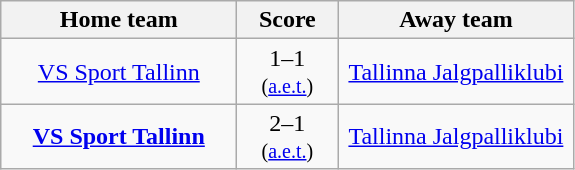<table class="wikitable" style="text-align: center">
<tr>
<th width=150px>Home team</th>
<th width=60px>Score</th>
<th width=150px>Away team</th>
</tr>
<tr>
<td><a href='#'>VS Sport Tallinn</a></td>
<td>1–1<br><small>(<a href='#'>a.e.t.</a>)</small></td>
<td><a href='#'>Tallinna Jalgpalliklubi</a></td>
</tr>
<tr>
<td><strong><a href='#'>VS Sport Tallinn</a></strong></td>
<td>2–1<br><small>(<a href='#'>a.e.t.</a>)</small></td>
<td><a href='#'>Tallinna Jalgpalliklubi</a></td>
</tr>
</table>
